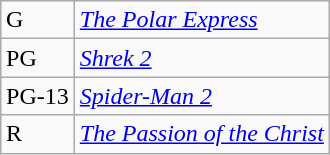<table class="wikitable sortable" style="margin:auto; margin:auto;">
<tr>
<td>G</td>
<td><em><a href='#'>The Polar Express</a></em></td>
</tr>
<tr>
<td>PG</td>
<td><em><a href='#'>Shrek 2</a></em></td>
</tr>
<tr>
<td>PG-13</td>
<td><em><a href='#'>Spider-Man 2</a></em></td>
</tr>
<tr>
<td>R</td>
<td><em><a href='#'>The Passion of the Christ</a></em></td>
</tr>
</table>
